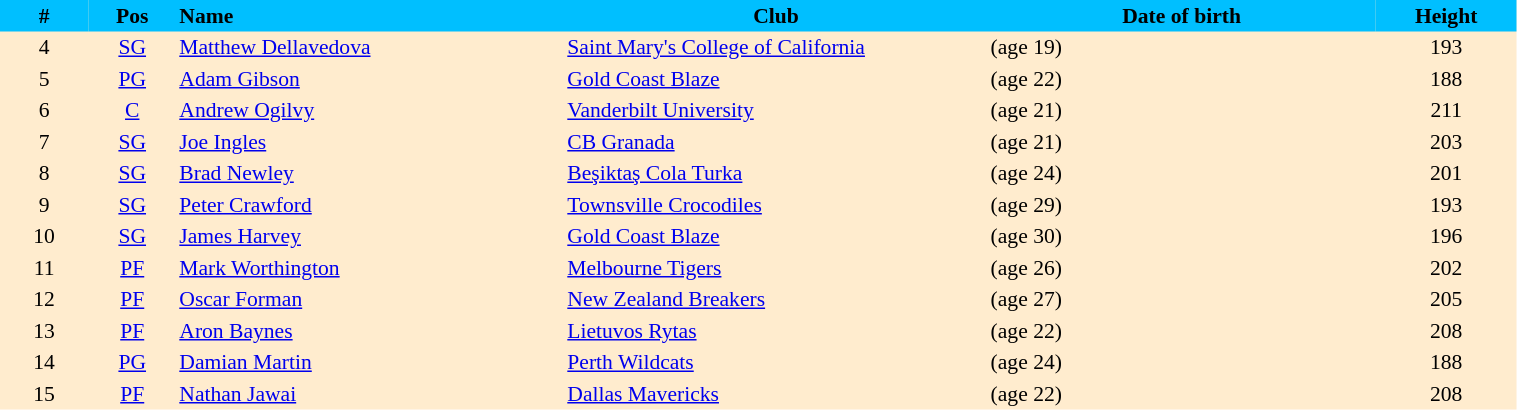<table border=0 cellpadding=2 cellspacing=0  |- bgcolor=#FFECCE style="text-align:center; font-size:90%;" width=80%>
<tr bgcolor=#00BFFF>
<th width=5%>#</th>
<th width=5%>Pos</th>
<th width=22% align=left>Name</th>
<th width=24%>Club</th>
<th width=22%>Date of birth</th>
<th width=8%>Height</th>
</tr>
<tr>
<td>4</td>
<td><a href='#'>SG</a></td>
<td align=left><a href='#'>Matthew Dellavedova</a></td>
<td align=left> <a href='#'>Saint Mary's College of California</a></td>
<td align=left> (age 19)</td>
<td>193</td>
</tr>
<tr>
<td>5</td>
<td><a href='#'>PG</a></td>
<td align=left><a href='#'>Adam Gibson</a></td>
<td align=left> <a href='#'>Gold Coast Blaze</a></td>
<td align=left> (age 22)</td>
<td>188</td>
</tr>
<tr>
<td>6</td>
<td><a href='#'>C</a></td>
<td align=left><a href='#'>Andrew Ogilvy</a></td>
<td align=left> <a href='#'>Vanderbilt University</a></td>
<td align=left> (age 21)</td>
<td>211</td>
</tr>
<tr>
<td>7</td>
<td><a href='#'>SG</a></td>
<td align=left><a href='#'>Joe Ingles</a></td>
<td align=left> <a href='#'>CB Granada</a></td>
<td align=left> (age 21)</td>
<td>203</td>
</tr>
<tr>
<td>8</td>
<td><a href='#'>SG</a></td>
<td align=left><a href='#'>Brad Newley</a></td>
<td align=left> <a href='#'>Beşiktaş Cola Turka</a></td>
<td align=left> (age 24)</td>
<td>201</td>
</tr>
<tr>
<td>9</td>
<td><a href='#'>SG</a></td>
<td align=left><a href='#'>Peter Crawford</a></td>
<td align=left> <a href='#'>Townsville Crocodiles</a></td>
<td align=left> (age 29)</td>
<td>193</td>
</tr>
<tr>
<td>10</td>
<td><a href='#'>SG</a></td>
<td align=left><a href='#'>James Harvey</a></td>
<td align=left> <a href='#'>Gold Coast Blaze</a></td>
<td align=left> (age 30)</td>
<td>196</td>
</tr>
<tr>
<td>11</td>
<td><a href='#'>PF</a></td>
<td align=left><a href='#'>Mark Worthington</a></td>
<td align=left> <a href='#'>Melbourne Tigers</a></td>
<td align=left> (age 26)</td>
<td>202</td>
</tr>
<tr>
<td>12</td>
<td><a href='#'>PF</a></td>
<td align=left><a href='#'>Oscar Forman</a></td>
<td align=left> <a href='#'>New Zealand Breakers</a></td>
<td align=left> (age 27)</td>
<td>205</td>
</tr>
<tr>
<td>13</td>
<td><a href='#'>PF</a></td>
<td align=left><a href='#'>Aron Baynes</a></td>
<td align=left> <a href='#'>Lietuvos Rytas</a></td>
<td align=left> (age 22)</td>
<td>208</td>
</tr>
<tr>
<td>14</td>
<td><a href='#'>PG</a></td>
<td align=left><a href='#'>Damian Martin</a></td>
<td align=left> <a href='#'>Perth Wildcats</a></td>
<td align=left> (age 24)</td>
<td>188</td>
</tr>
<tr>
<td>15</td>
<td><a href='#'>PF</a></td>
<td align=left><a href='#'>Nathan Jawai</a></td>
<td align=left> <a href='#'>Dallas Mavericks</a></td>
<td align=left> (age 22)</td>
<td>208</td>
</tr>
</table>
